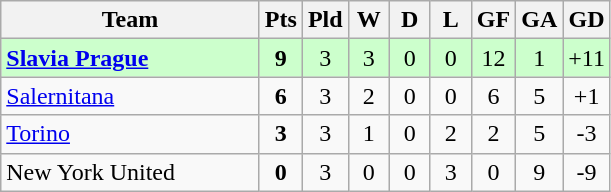<table class=wikitable style="text-align:center">
<tr>
<th width=165>Team</th>
<th width=20>Pts</th>
<th width=20>Pld</th>
<th width=20>W</th>
<th width=20>D</th>
<th width=20>L</th>
<th width=20>GF</th>
<th width=20>GA</th>
<th width=20>GD</th>
</tr>
<tr style="background:#ccffcc">
<td style="text-align:left"><strong> <a href='#'>Slavia Prague</a></strong></td>
<td><strong>9</strong></td>
<td>3</td>
<td>3</td>
<td>0</td>
<td>0</td>
<td>12</td>
<td>1</td>
<td>+11</td>
</tr>
<tr>
<td style="text-align:left"> <a href='#'>Salernitana</a></td>
<td><strong>6</strong></td>
<td>3</td>
<td>2</td>
<td>0</td>
<td>0</td>
<td>6</td>
<td>5</td>
<td>+1</td>
</tr>
<tr>
<td style="text-align:left"> <a href='#'>Torino</a></td>
<td><strong>3</strong></td>
<td>3</td>
<td>1</td>
<td>0</td>
<td>2</td>
<td>2</td>
<td>5</td>
<td>-3</td>
</tr>
<tr>
<td style="text-align:left"> New York United</td>
<td><strong>0</strong></td>
<td>3</td>
<td>0</td>
<td>0</td>
<td>3</td>
<td>0</td>
<td>9</td>
<td>-9</td>
</tr>
</table>
